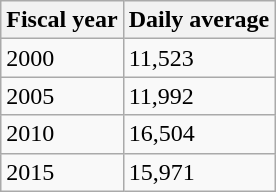<table class="wikitable">
<tr>
<th>Fiscal year</th>
<th>Daily average</th>
</tr>
<tr>
<td>2000</td>
<td>11,523</td>
</tr>
<tr>
<td>2005</td>
<td>11,992</td>
</tr>
<tr>
<td>2010</td>
<td>16,504</td>
</tr>
<tr>
<td>2015</td>
<td>15,971</td>
</tr>
</table>
